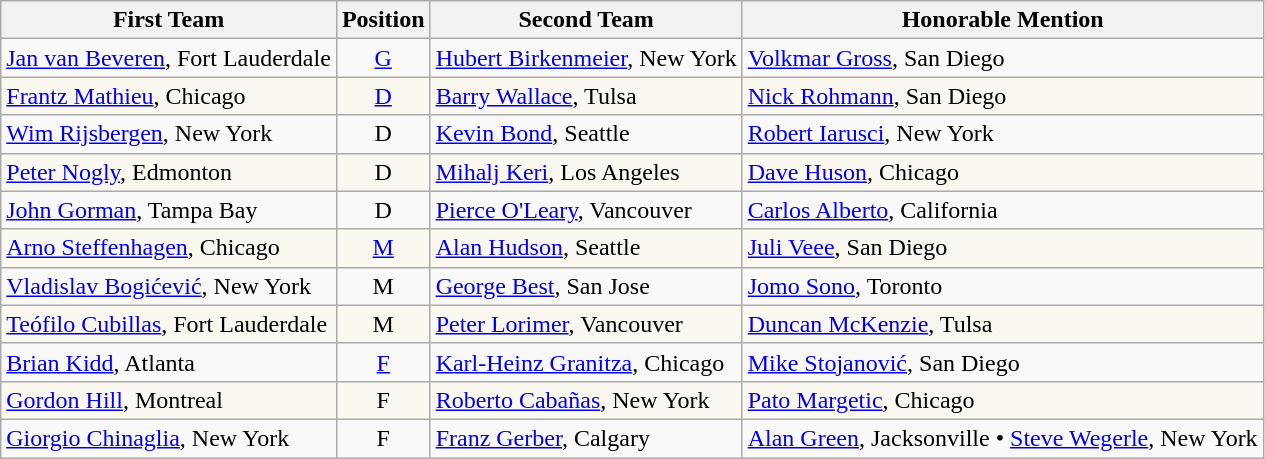<table class="wikitable">
<tr>
<th>First Team</th>
<th>Position</th>
<th>Second Team</th>
<th>Honorable Mention</th>
</tr>
<tr>
<td> <a href='#'>Jan van Beveren</a>, Fort Lauderdale</td>
<td align=center><a href='#'>G</a></td>
<td> <a href='#'>Hubert Birkenmeier</a>, New York</td>
<td> <a href='#'>Volkmar Gross</a>, San Diego</td>
</tr>
<tr bgcolor=#FAF8F0>
<td> <a href='#'>Frantz Mathieu</a>, Chicago</td>
<td align=center><a href='#'>D</a></td>
<td> <a href='#'>Barry Wallace</a>, Tulsa</td>
<td> <a href='#'>Nick Rohmann</a>, San Diego</td>
</tr>
<tr>
<td> <a href='#'>Wim Rijsbergen</a>, New York</td>
<td align=center>D</td>
<td> <a href='#'>Kevin Bond</a>, Seattle</td>
<td> <a href='#'>Robert Iarusci</a>, New York</td>
</tr>
<tr bgcolor=#FAF8F0>
<td> <a href='#'>Peter Nogly</a>, Edmonton</td>
<td align=center>D</td>
<td> <a href='#'>Mihalj Keri</a>, Los Angeles</td>
<td> <a href='#'>Dave Huson</a>, Chicago</td>
</tr>
<tr>
<td> <a href='#'>John Gorman</a>, Tampa Bay</td>
<td align=center>D</td>
<td> <a href='#'>Pierce O'Leary</a>, Vancouver</td>
<td> <a href='#'>Carlos Alberto</a>, California</td>
</tr>
<tr bgcolor=#FAF8F0>
<td> <a href='#'>Arno Steffenhagen</a>, Chicago</td>
<td align=center><a href='#'>M</a></td>
<td> <a href='#'>Alan Hudson</a>, Seattle</td>
<td> <a href='#'>Juli Veee</a>, San Diego</td>
</tr>
<tr>
<td> <a href='#'>Vladislav Bogićević</a>, New York</td>
<td align=center>M</td>
<td> <a href='#'>George Best</a>, San Jose</td>
<td> <a href='#'>Jomo Sono</a>, Toronto</td>
</tr>
<tr bgcolor=#FAF8F0>
<td> <a href='#'>Teófilo Cubillas</a>, Fort Lauderdale</td>
<td align=center>M</td>
<td> <a href='#'>Peter Lorimer</a>, Vancouver</td>
<td> <a href='#'>Duncan McKenzie</a>, Tulsa</td>
</tr>
<tr>
<td> <a href='#'>Brian Kidd</a>, Atlanta</td>
<td align=center><a href='#'>F</a></td>
<td> <a href='#'>Karl-Heinz Granitza</a>, Chicago</td>
<td> <a href='#'>Mike Stojanović</a>, San Diego</td>
</tr>
<tr bgcolor=#FAF8F0>
<td> <a href='#'>Gordon Hill</a>, Montreal</td>
<td align=center>F</td>
<td> <a href='#'>Roberto Cabañas</a>, New York</td>
<td> <a href='#'>Pato Margetic</a>, Chicago</td>
</tr>
<tr>
<td> <a href='#'>Giorgio Chinaglia</a>, New York</td>
<td align=center>F</td>
<td> <a href='#'>Franz Gerber</a>, Calgary</td>
<td> <a href='#'>Alan Green</a>, Jacksonville •  <a href='#'>Steve Wegerle</a>, New York</td>
</tr>
</table>
